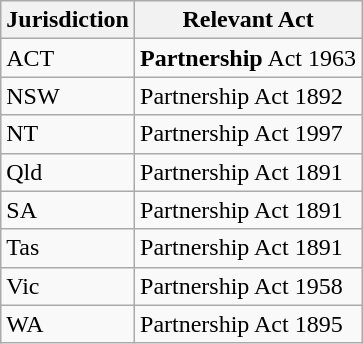<table class="wikitable">
<tr>
<th>Jurisdiction</th>
<th>Relevant Act</th>
</tr>
<tr>
<td>ACT</td>
<td><strong>Partnership</strong> Act 1963</td>
</tr>
<tr>
<td>NSW</td>
<td>Partnership Act 1892</td>
</tr>
<tr>
<td>NT</td>
<td>Partnership Act 1997</td>
</tr>
<tr>
<td>Qld</td>
<td>Partnership Act 1891</td>
</tr>
<tr>
<td>SA</td>
<td>Partnership Act 1891</td>
</tr>
<tr>
<td>Tas</td>
<td>Partnership Act 1891</td>
</tr>
<tr>
<td>Vic</td>
<td>Partnership Act 1958</td>
</tr>
<tr>
<td>WA</td>
<td>Partnership Act 1895</td>
</tr>
</table>
